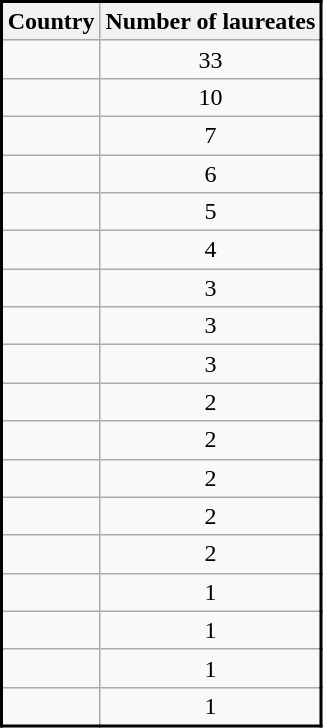<table class="wikitable sortable" style="text-align:center; overflow:auto;border:2px solid; margin-left:0px; margin-right:auto;">
<tr style="background:#ececec; vertical-align:top;">
<th>Country</th>
<th>Number of laureates</th>
</tr>
<tr>
<td style="text-align:left;"></td>
<td>33</td>
</tr>
<tr>
<td style="text-align:left;"></td>
<td>10</td>
</tr>
<tr>
<td style="text-align:left;"></td>
<td>7</td>
</tr>
<tr>
<td style="text-align:left;"></td>
<td>6</td>
</tr>
<tr>
<td style="text-align:left;"></td>
<td>5</td>
</tr>
<tr>
<td style="text-align:left;"></td>
<td>4</td>
</tr>
<tr>
<td style="text-align:left;"></td>
<td>3</td>
</tr>
<tr>
<td style="text-align:left;"></td>
<td>3</td>
</tr>
<tr>
<td style="text-align:left;"></td>
<td>3</td>
</tr>
<tr>
<td style="text-align:left;"></td>
<td>2</td>
</tr>
<tr>
<td style="text-align:left;"></td>
<td>2</td>
</tr>
<tr>
<td style="text-align:left;"></td>
<td>2</td>
</tr>
<tr>
<td style="text-align:left;"></td>
<td>2</td>
</tr>
<tr>
<td style="text-align:left;"></td>
<td>2</td>
</tr>
<tr>
<td style="text-align:left;"></td>
<td>1</td>
</tr>
<tr>
<td style="text-align:left;"></td>
<td>1</td>
</tr>
<tr>
<td style="text-align:left;"></td>
<td>1</td>
</tr>
<tr>
<td style="text-align:left;"></td>
<td>1</td>
</tr>
</table>
